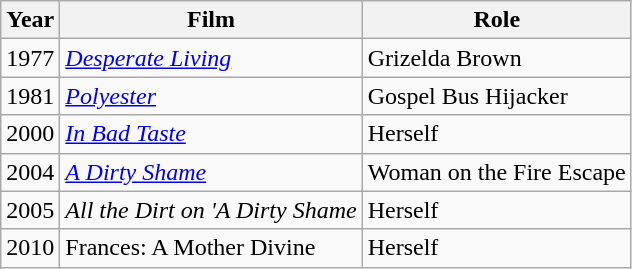<table class="wikitable">
<tr>
<th>Year</th>
<th>Film</th>
<th>Role</th>
</tr>
<tr>
<td>1977</td>
<td><em><a href='#'>Desperate Living</a></em></td>
<td>Grizelda Brown</td>
</tr>
<tr>
<td>1981</td>
<td><em><a href='#'>Polyester</a></em></td>
<td>Gospel Bus Hijacker</td>
</tr>
<tr>
<td>2000</td>
<td><em><a href='#'>In Bad Taste</a></em></td>
<td>Herself</td>
</tr>
<tr>
<td>2004</td>
<td><em><a href='#'>A Dirty Shame</a></em></td>
<td>Woman on the Fire Escape</td>
</tr>
<tr>
<td>2005</td>
<td><em>All the Dirt on 'A Dirty Shame<strong></td>
<td>Herself</td>
</tr>
<tr>
<td>2010</td>
<td></em>Frances: A Mother Divine<em></td>
<td>Herself</td>
</tr>
</table>
